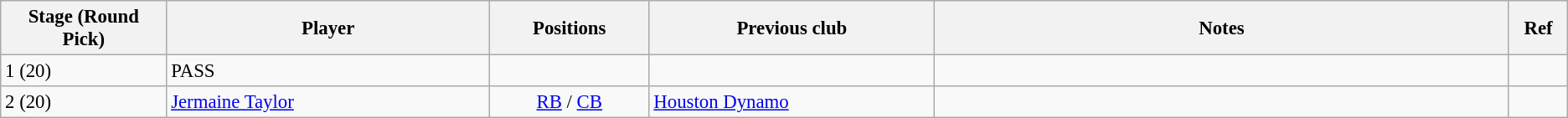<table class="wikitable" style="text-align:left; font-size:95%;">
<tr>
<th style="width:125px;">Stage (Round Pick)</th>
<th style="width:250px;">Player</th>
<th style="width:120px;">Positions</th>
<th style="width:220px;">Previous club</th>
<th style="width:450px;">Notes</th>
<th style="width:40px;">Ref</th>
</tr>
<tr>
<td>1 (20)</td>
<td>PASS</td>
<td></td>
<td></td>
<td></td>
<td></td>
</tr>
<tr>
<td>2 (20)</td>
<td> <a href='#'>Jermaine Taylor</a></td>
<td style="text-align:center;"><a href='#'>RB</a> / <a href='#'>CB</a></td>
<td> <a href='#'>Houston Dynamo</a></td>
<td></td>
<td></td>
</tr>
</table>
